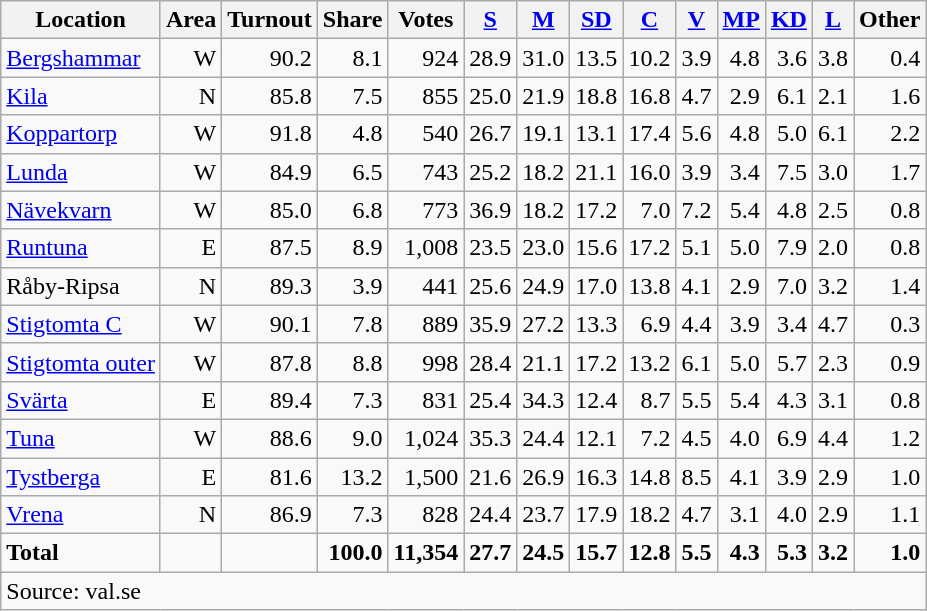<table class="wikitable sortable" style=text-align:right>
<tr>
<th>Location</th>
<th>Area</th>
<th>Turnout</th>
<th>Share</th>
<th>Votes</th>
<th><a href='#'>S</a></th>
<th><a href='#'>M</a></th>
<th><a href='#'>SD</a></th>
<th><a href='#'>C</a></th>
<th><a href='#'>V</a></th>
<th><a href='#'>MP</a></th>
<th><a href='#'>KD</a></th>
<th><a href='#'>L</a></th>
<th>Other</th>
</tr>
<tr>
<td align=left><a href='#'>Bergshammar</a></td>
<td>W</td>
<td>90.2</td>
<td>8.1</td>
<td>924</td>
<td>28.9</td>
<td>31.0</td>
<td>13.5</td>
<td>10.2</td>
<td>3.9</td>
<td>4.8</td>
<td>3.6</td>
<td>3.8</td>
<td>0.4</td>
</tr>
<tr>
<td align=left><a href='#'>Kila</a></td>
<td>N</td>
<td>85.8</td>
<td>7.5</td>
<td>855</td>
<td>25.0</td>
<td>21.9</td>
<td>18.8</td>
<td>16.8</td>
<td>4.7</td>
<td>2.9</td>
<td>6.1</td>
<td>2.1</td>
<td>1.6</td>
</tr>
<tr>
<td align=left><a href='#'>Koppartorp</a></td>
<td>W</td>
<td>91.8</td>
<td>4.8</td>
<td>540</td>
<td>26.7</td>
<td>19.1</td>
<td>13.1</td>
<td>17.4</td>
<td>5.6</td>
<td>4.8</td>
<td>5.0</td>
<td>6.1</td>
<td>2.2</td>
</tr>
<tr>
<td align=left><a href='#'>Lunda</a></td>
<td>W</td>
<td>84.9</td>
<td>6.5</td>
<td>743</td>
<td>25.2</td>
<td>18.2</td>
<td>21.1</td>
<td>16.0</td>
<td>3.9</td>
<td>3.4</td>
<td>7.5</td>
<td>3.0</td>
<td>1.7</td>
</tr>
<tr>
<td align=left><a href='#'>Nävekvarn</a></td>
<td>W</td>
<td>85.0</td>
<td>6.8</td>
<td>773</td>
<td>36.9</td>
<td>18.2</td>
<td>17.2</td>
<td>7.0</td>
<td>7.2</td>
<td>5.4</td>
<td>4.8</td>
<td>2.5</td>
<td>0.8</td>
</tr>
<tr>
<td align=left><a href='#'>Runtuna</a></td>
<td>E</td>
<td>87.5</td>
<td>8.9</td>
<td>1,008</td>
<td>23.5</td>
<td>23.0</td>
<td>15.6</td>
<td>17.2</td>
<td>5.1</td>
<td>5.0</td>
<td>7.9</td>
<td>2.0</td>
<td>0.8</td>
</tr>
<tr>
<td align=left>Råby-Ripsa</td>
<td>N</td>
<td>89.3</td>
<td>3.9</td>
<td>441</td>
<td>25.6</td>
<td>24.9</td>
<td>17.0</td>
<td>13.8</td>
<td>4.1</td>
<td>2.9</td>
<td>7.0</td>
<td>3.2</td>
<td>1.4</td>
</tr>
<tr>
<td align=left><a href='#'>Stigtomta C</a></td>
<td>W</td>
<td>90.1</td>
<td>7.8</td>
<td>889</td>
<td>35.9</td>
<td>27.2</td>
<td>13.3</td>
<td>6.9</td>
<td>4.4</td>
<td>3.9</td>
<td>3.4</td>
<td>4.7</td>
<td>0.3</td>
</tr>
<tr>
<td align=left><a href='#'>Stigtomta outer</a></td>
<td>W</td>
<td>87.8</td>
<td>8.8</td>
<td>998</td>
<td>28.4</td>
<td>21.1</td>
<td>17.2</td>
<td>13.2</td>
<td>6.1</td>
<td>5.0</td>
<td>5.7</td>
<td>2.3</td>
<td>0.9</td>
</tr>
<tr>
<td align=left><a href='#'>Svärta</a></td>
<td>E</td>
<td>89.4</td>
<td>7.3</td>
<td>831</td>
<td>25.4</td>
<td>34.3</td>
<td>12.4</td>
<td>8.7</td>
<td>5.5</td>
<td>5.4</td>
<td>4.3</td>
<td>3.1</td>
<td>0.8</td>
</tr>
<tr>
<td align=left><a href='#'>Tuna</a></td>
<td>W</td>
<td>88.6</td>
<td>9.0</td>
<td>1,024</td>
<td>35.3</td>
<td>24.4</td>
<td>12.1</td>
<td>7.2</td>
<td>4.5</td>
<td>4.0</td>
<td>6.9</td>
<td>4.4</td>
<td>1.2</td>
</tr>
<tr>
<td align=left><a href='#'>Tystberga</a></td>
<td>E</td>
<td>81.6</td>
<td>13.2</td>
<td>1,500</td>
<td>21.6</td>
<td>26.9</td>
<td>16.3</td>
<td>14.8</td>
<td>8.5</td>
<td>4.1</td>
<td>3.9</td>
<td>2.9</td>
<td>1.0</td>
</tr>
<tr>
<td align=left><a href='#'>Vrena</a></td>
<td>N</td>
<td>86.9</td>
<td>7.3</td>
<td>828</td>
<td>24.4</td>
<td>23.7</td>
<td>17.9</td>
<td>18.2</td>
<td>4.7</td>
<td>3.1</td>
<td>4.0</td>
<td>2.9</td>
<td>1.1</td>
</tr>
<tr>
<td align=left><strong>Total</strong></td>
<td></td>
<td></td>
<td><strong>100.0</strong></td>
<td><strong>11,354</strong></td>
<td><strong>27.7</strong></td>
<td><strong>24.5</strong></td>
<td><strong>15.7</strong></td>
<td><strong>12.8</strong></td>
<td><strong>5.5</strong></td>
<td><strong>4.3</strong></td>
<td><strong>5.3</strong></td>
<td><strong>3.2</strong></td>
<td><strong>1.0</strong></td>
</tr>
<tr>
<td align=left colspan=14>Source: val.se </td>
</tr>
</table>
